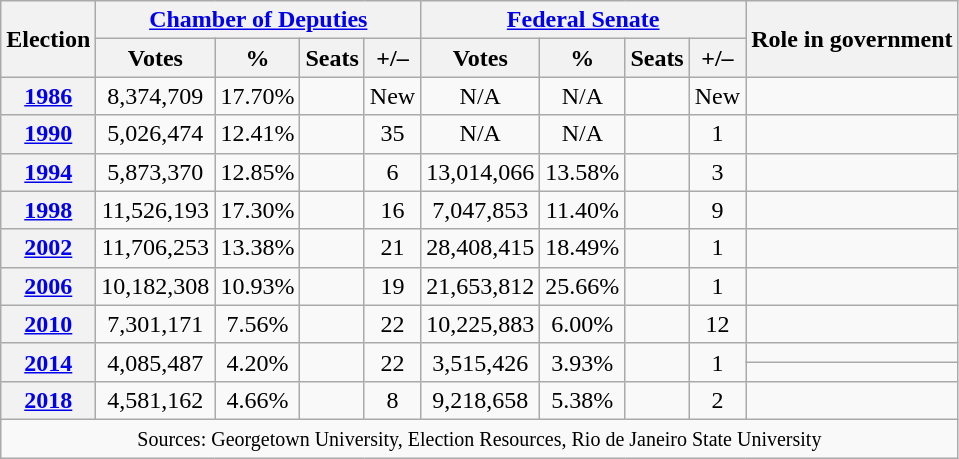<table class=wikitable style=text-align:center>
<tr>
<th rowspan="2">Election</th>
<th colspan="4"><a href='#'>Chamber of Deputies</a></th>
<th colspan="4"><a href='#'>Federal Senate</a></th>
<th rowspan="2"><strong>Role in government</strong></th>
</tr>
<tr>
<th><strong>Votes</strong></th>
<th><strong>%</strong></th>
<th><strong>Seats</strong></th>
<th>+/–</th>
<th><strong>Votes</strong></th>
<th><strong>%</strong></th>
<th><strong>Seats</strong></th>
<th>+/–</th>
</tr>
<tr>
<th><a href='#'>1986</a></th>
<td align="center">8,374,709</td>
<td align="center">17.70%</td>
<td style="text-align:center;"></td>
<td>New</td>
<td>N/A</td>
<td>N/A</td>
<td style="text-align:center;"></td>
<td>New</td>
<td></td>
</tr>
<tr>
<th><a href='#'>1990</a></th>
<td align="center">5,026,474</td>
<td align="center">12.41%</td>
<td style="text-align:center;"></td>
<td> 35</td>
<td>N/A</td>
<td>N/A</td>
<td style="text-align:center;"></td>
<td> 1</td>
<td></td>
</tr>
<tr>
<th><a href='#'>1994</a></th>
<td align="center">5,873,370</td>
<td align="center">12.85%</td>
<td style="text-align:center;"></td>
<td> 6</td>
<td align="center">13,014,066</td>
<td align="center">13.58%</td>
<td style="text-align:center;"></td>
<td> 3</td>
<td></td>
</tr>
<tr>
<th><a href='#'>1998</a></th>
<td align="center">11,526,193</td>
<td align="center">17.30%</td>
<td style="text-align:center;"></td>
<td> 16</td>
<td align="center">7,047,853</td>
<td align="center">11.40%</td>
<td style="text-align:center;"></td>
<td> 9</td>
<td></td>
</tr>
<tr>
<th><a href='#'>2002</a></th>
<td align="center">11,706,253</td>
<td align="center">13.38%</td>
<td style="text-align:center;"></td>
<td> 21</td>
<td align="center">28,408,415</td>
<td align="center">18.49%</td>
<td style="text-align:center;"></td>
<td> 1</td>
<td></td>
</tr>
<tr>
<th><a href='#'>2006</a></th>
<td align="center">10,182,308</td>
<td align="center">10.93%</td>
<td style="text-align:center;"></td>
<td> 19</td>
<td align="center">21,653,812</td>
<td align="center">25.66%</td>
<td style="text-align:center;"></td>
<td> 1</td>
<td></td>
</tr>
<tr>
<th><a href='#'>2010</a></th>
<td align="center">7,301,171</td>
<td align="center">7.56%</td>
<td style="text-align:center;"></td>
<td> 22</td>
<td align="center">10,225,883</td>
<td align="center">6.00%</td>
<td style="text-align:center;"></td>
<td> 12</td>
<td></td>
</tr>
<tr>
<th rowspan="2"><a href='#'>2014</a></th>
<td rowspan="2" align="center">4,085,487</td>
<td rowspan=2 align="center">4.20%</td>
<td rowspan=2 style="text-align:center;"></td>
<td rowspan=2> 22</td>
<td rowspan="2" align="center">3,515,426</td>
<td rowspan=2 align="center">3.93%</td>
<td rowspan=2 style="text-align:center;"></td>
<td rowspan=2> 1</td>
<td></td>
</tr>
<tr>
<td></td>
</tr>
<tr>
<th><a href='#'>2018</a></th>
<td align="center">4,581,162</td>
<td align="center">4.66%</td>
<td style="text-align:center;"></td>
<td> 8</td>
<td align="center">9,218,658</td>
<td align="center">5.38%</td>
<td style="text-align:center;"></td>
<td> 2</td>
<td></td>
</tr>
<tr>
<td colspan="10"><small>Sources: Georgetown University, Election Resources, Rio de Janeiro State University</small></td>
</tr>
</table>
